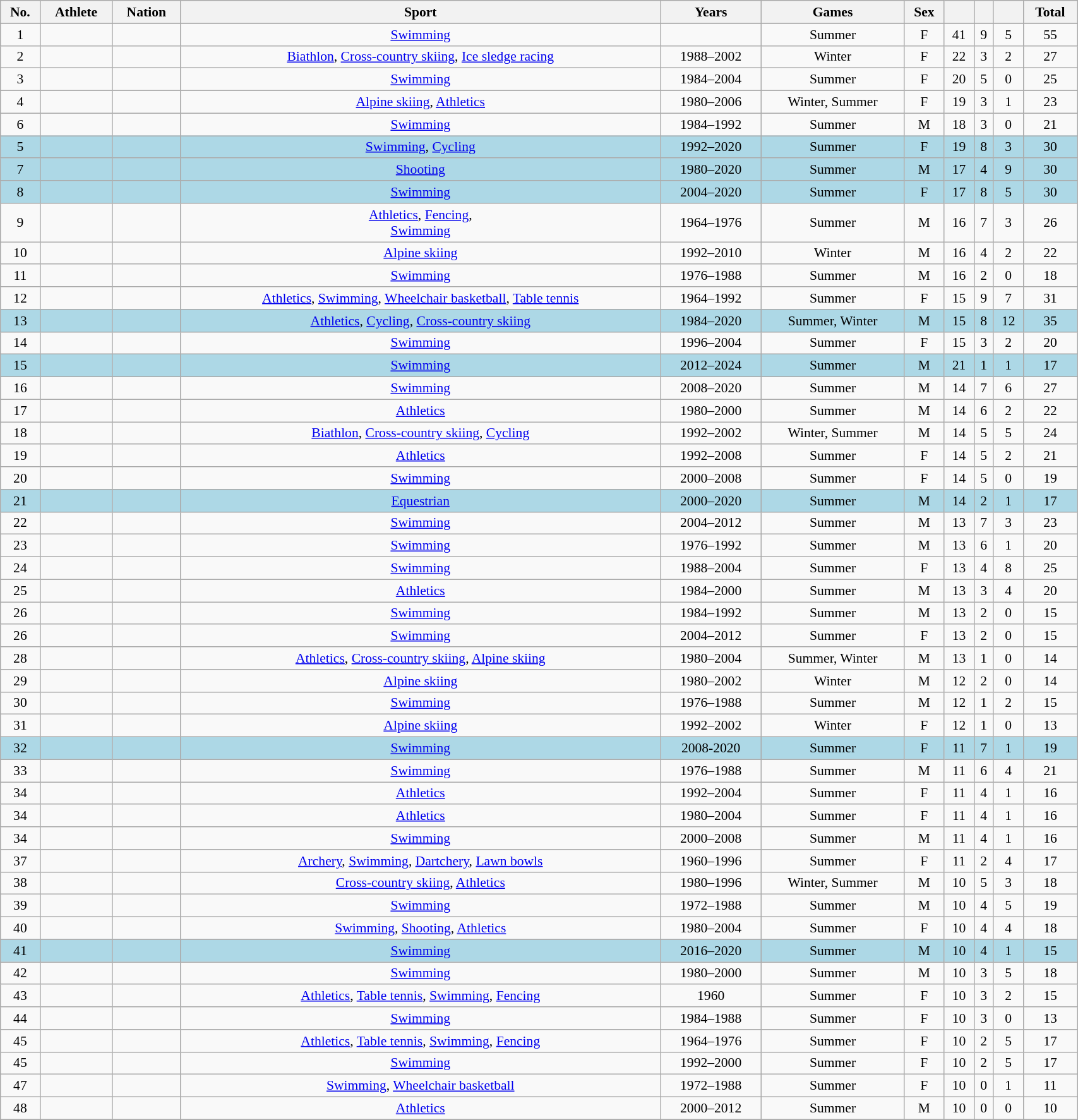<table class="wikitable sortable" width=90% style="font-size:90%; text-align:center;">
<tr>
<th>No.</th>
<th>Athlete</th>
<th>Nation</th>
<th>Sport</th>
<th>Years</th>
<th>Games</th>
<th>Sex</th>
<th></th>
<th></th>
<th></th>
<th>Total</th>
</tr>
<tr>
</tr>
<tr>
<td>1</td>
<td align=left></td>
<td align=left></td>
<td><a href='#'>Swimming</a></td>
<td></td>
<td>Summer</td>
<td>F</td>
<td>41</td>
<td>9</td>
<td>5</td>
<td>55</td>
</tr>
<tr>
<td>2</td>
<td align=left></td>
<td align=left></td>
<td><a href='#'>Biathlon</a>, <a href='#'>Cross-country skiing</a>, <a href='#'>Ice sledge racing</a></td>
<td>1988–2002</td>
<td>Winter</td>
<td>F</td>
<td>22</td>
<td>3</td>
<td>2</td>
<td>27</td>
</tr>
<tr>
<td>3</td>
<td align=left></td>
<td align=left></td>
<td><a href='#'>Swimming</a></td>
<td>1984–2004</td>
<td>Summer</td>
<td>F</td>
<td>20</td>
<td>5</td>
<td>0</td>
<td>25</td>
</tr>
<tr>
<td>4</td>
<td align=left></td>
<td align=left></td>
<td><a href='#'>Alpine skiing</a>, <a href='#'>Athletics</a></td>
<td>1980–2006</td>
<td>Winter, Summer</td>
<td>F</td>
<td>19</td>
<td>3</td>
<td>1</td>
<td>23</td>
</tr>
<tr>
<td>6</td>
<td align=left></td>
<td align=left></td>
<td><a href='#'>Swimming</a></td>
<td>1984–1992</td>
<td>Summer</td>
<td>M</td>
<td>18</td>
<td>3</td>
<td>0</td>
<td>21</td>
</tr>
<tr bgcolor=lightblue>
<td>5</td>
<td align=left></td>
<td align=left></td>
<td><a href='#'>Swimming</a>, <a href='#'>Cycling</a></td>
<td>1992–2020</td>
<td>Summer</td>
<td>F</td>
<td>19</td>
<td>8</td>
<td>3</td>
<td>30</td>
</tr>
<tr bgcolor=lightblue>
<td>7</td>
<td align=left></td>
<td align=left></td>
<td><a href='#'>Shooting</a></td>
<td>1980–2020</td>
<td>Summer</td>
<td>M</td>
<td>17</td>
<td>4</td>
<td>9</td>
<td>30</td>
</tr>
<tr bgcolor=lightblue>
<td>8</td>
<td align=left></td>
<td align=left></td>
<td><a href='#'>Swimming</a></td>
<td>2004–2020</td>
<td>Summer</td>
<td>F</td>
<td>17</td>
<td>8</td>
<td>5</td>
<td>30</td>
</tr>
<tr>
<td>9</td>
<td align=left></td>
<td align=left></td>
<td><a href='#'>Athletics</a>, <a href='#'>Fencing</a>,<br><a href='#'>Swimming</a></td>
<td>1964–1976</td>
<td>Summer</td>
<td>M</td>
<td>16</td>
<td>7</td>
<td>3</td>
<td>26</td>
</tr>
<tr>
<td>10</td>
<td align=left></td>
<td align=left></td>
<td><a href='#'>Alpine skiing</a></td>
<td>1992–2010</td>
<td>Winter</td>
<td>M</td>
<td>16</td>
<td>4</td>
<td>2</td>
<td>22</td>
</tr>
<tr>
<td>11</td>
<td align=left></td>
<td align=left></td>
<td><a href='#'>Swimming</a></td>
<td>1976–1988</td>
<td>Summer</td>
<td>M</td>
<td>16</td>
<td>2</td>
<td>0</td>
<td>18</td>
</tr>
<tr>
<td>12</td>
<td align=left></td>
<td align=left></td>
<td><a href='#'>Athletics</a>, <a href='#'>Swimming</a>, <a href='#'>Wheelchair basketball</a>, <a href='#'>Table tennis</a></td>
<td>1964–1992</td>
<td>Summer</td>
<td>F</td>
<td>15</td>
<td>9</td>
<td>7</td>
<td>31</td>
</tr>
<tr bgcolor=lightblue>
<td>13</td>
<td align=left></td>
<td align=left></td>
<td><a href='#'>Athletics</a>, <a href='#'>Cycling</a>, <a href='#'>Cross-country skiing</a></td>
<td>1984–2020</td>
<td>Summer, Winter</td>
<td>M</td>
<td>15</td>
<td>8</td>
<td>12</td>
<td>35</td>
</tr>
<tr>
<td>14</td>
<td align=left></td>
<td align=left></td>
<td><a href='#'>Swimming</a></td>
<td>1996–2004</td>
<td>Summer</td>
<td>F</td>
<td>15</td>
<td>3</td>
<td>2</td>
<td>20</td>
</tr>
<tr bgcolor="lightblue">
<td>15</td>
<td align="left"></td>
<td align="left"></td>
<td><a href='#'>Swimming</a></td>
<td>2012–2024</td>
<td>Summer</td>
<td>M</td>
<td>21</td>
<td>1</td>
<td>1</td>
<td>17</td>
</tr>
<tr>
<td>16</td>
<td align=left></td>
<td align=left></td>
<td><a href='#'>Swimming</a></td>
<td>2008–2020</td>
<td>Summer</td>
<td>M</td>
<td>14</td>
<td>7</td>
<td>6</td>
<td>27</td>
</tr>
<tr>
<td>17</td>
<td align=left></td>
<td align=left></td>
<td><a href='#'>Athletics</a></td>
<td>1980–2000</td>
<td>Summer</td>
<td>M</td>
<td>14</td>
<td>6</td>
<td>2</td>
<td>22</td>
</tr>
<tr>
<td>18</td>
<td align=left></td>
<td align=left></td>
<td><a href='#'>Biathlon</a>, <a href='#'>Cross-country skiing</a>, <a href='#'>Cycling</a></td>
<td>1992–2002</td>
<td>Winter, Summer</td>
<td>M</td>
<td>14</td>
<td>5</td>
<td>5</td>
<td>24</td>
</tr>
<tr>
<td>19</td>
<td align=left></td>
<td align=left></td>
<td><a href='#'>Athletics</a></td>
<td>1992–2008</td>
<td>Summer</td>
<td>F</td>
<td>14</td>
<td>5</td>
<td>2</td>
<td>21</td>
</tr>
<tr>
<td>20</td>
<td align=left></td>
<td align=left></td>
<td><a href='#'>Swimming</a></td>
<td>2000–2008</td>
<td>Summer</td>
<td>F</td>
<td>14</td>
<td>5</td>
<td>0</td>
<td>19</td>
</tr>
<tr bgcolor="lightblue">
<td>21</td>
<td align="left"></td>
<td align="left"></td>
<td><a href='#'>Equestrian</a></td>
<td>2000–2020</td>
<td>Summer</td>
<td>M</td>
<td>14</td>
<td>2</td>
<td>1</td>
<td>17</td>
</tr>
<tr>
<td>22</td>
<td align=left></td>
<td align=left></td>
<td><a href='#'>Swimming</a></td>
<td>2004–2012</td>
<td>Summer</td>
<td>M</td>
<td>13</td>
<td>7</td>
<td>3</td>
<td>23</td>
</tr>
<tr>
<td>23</td>
<td align=left></td>
<td align=left></td>
<td><a href='#'>Swimming</a></td>
<td>1976–1992</td>
<td>Summer</td>
<td>M</td>
<td>13</td>
<td>6</td>
<td>1</td>
<td>20</td>
</tr>
<tr>
<td>24</td>
<td align=left></td>
<td align=left></td>
<td><a href='#'>Swimming</a></td>
<td>1988–2004</td>
<td>Summer</td>
<td>F</td>
<td>13</td>
<td>4</td>
<td>8</td>
<td>25</td>
</tr>
<tr>
<td>25</td>
<td align=left></td>
<td align=left></td>
<td><a href='#'>Athletics</a></td>
<td>1984–2000</td>
<td>Summer</td>
<td>M</td>
<td>13</td>
<td>3</td>
<td>4</td>
<td>20</td>
</tr>
<tr>
<td>26</td>
<td align=left></td>
<td align=left></td>
<td><a href='#'>Swimming</a></td>
<td>1984–1992</td>
<td>Summer</td>
<td>M</td>
<td>13</td>
<td>2</td>
<td>0</td>
<td>15</td>
</tr>
<tr>
<td>26</td>
<td align=left></td>
<td align=left></td>
<td><a href='#'>Swimming</a></td>
<td>2004–2012</td>
<td>Summer</td>
<td>F</td>
<td>13</td>
<td>2</td>
<td>0</td>
<td>15</td>
</tr>
<tr>
<td>28</td>
<td align=left></td>
<td align=left></td>
<td><a href='#'>Athletics</a>, <a href='#'>Cross-country skiing</a>, <a href='#'>Alpine skiing</a></td>
<td>1980–2004</td>
<td>Summer, Winter</td>
<td>M</td>
<td>13</td>
<td>1</td>
<td>0</td>
<td>14</td>
</tr>
<tr>
<td>29</td>
<td align=left></td>
<td align="left"></td>
<td><a href='#'>Alpine skiing</a></td>
<td>1980–2002</td>
<td>Winter</td>
<td>M</td>
<td>12</td>
<td>2</td>
<td>0</td>
<td>14</td>
</tr>
<tr>
<td>30</td>
<td align=left></td>
<td align=left></td>
<td><a href='#'>Swimming</a></td>
<td>1976–1988</td>
<td>Summer</td>
<td>M</td>
<td>12</td>
<td>1</td>
<td>2</td>
<td>15</td>
</tr>
<tr>
<td>31</td>
<td align=left></td>
<td align=left></td>
<td><a href='#'>Alpine skiing</a></td>
<td>1992–2002</td>
<td>Winter</td>
<td>F</td>
<td>12</td>
<td>1</td>
<td>0</td>
<td>13</td>
</tr>
<tr bgcolor="lightblue">
<td>32</td>
<td align=left></td>
<td align=left></td>
<td><a href='#'>Swimming</a></td>
<td>2008-2020</td>
<td>Summer</td>
<td>F</td>
<td>11</td>
<td>7</td>
<td>1</td>
<td>19</td>
</tr>
<tr>
<td>33</td>
<td align=left></td>
<td align=left></td>
<td><a href='#'>Swimming</a></td>
<td>1976–1988</td>
<td>Summer</td>
<td>M</td>
<td>11</td>
<td>6</td>
<td>4</td>
<td>21</td>
</tr>
<tr>
<td>34</td>
<td align=left></td>
<td align=left></td>
<td><a href='#'>Athletics</a></td>
<td>1992–2004</td>
<td>Summer</td>
<td>F</td>
<td>11</td>
<td>4</td>
<td>1</td>
<td>16</td>
</tr>
<tr>
<td>34</td>
<td align=left></td>
<td align=left></td>
<td><a href='#'>Athletics</a></td>
<td>1980–2004</td>
<td>Summer</td>
<td>F</td>
<td>11</td>
<td>4</td>
<td>1</td>
<td>16</td>
</tr>
<tr>
<td>34</td>
<td align=left></td>
<td align=left></td>
<td><a href='#'>Swimming</a></td>
<td>2000–2008</td>
<td>Summer</td>
<td>M</td>
<td>11</td>
<td>4</td>
<td>1</td>
<td>16</td>
</tr>
<tr>
<td>37</td>
<td align=left></td>
<td align=left><br></td>
<td><a href='#'>Archery</a>, <a href='#'>Swimming</a>, <a href='#'>Dartchery</a>, <a href='#'>Lawn bowls</a></td>
<td>1960–1996</td>
<td>Summer</td>
<td>F</td>
<td>11</td>
<td>2</td>
<td>4</td>
<td>17</td>
</tr>
<tr>
<td>38</td>
<td align=left></td>
<td align=left></td>
<td><a href='#'>Cross-country skiing</a>, <a href='#'>Athletics</a></td>
<td>1980–1996</td>
<td>Winter, Summer</td>
<td>M</td>
<td>10</td>
<td>5</td>
<td>3</td>
<td>18</td>
</tr>
<tr>
<td>39</td>
<td align=left></td>
<td align=left></td>
<td><a href='#'>Swimming</a></td>
<td>1972–1988</td>
<td>Summer</td>
<td>M</td>
<td>10</td>
<td>4</td>
<td>5</td>
<td>19</td>
</tr>
<tr>
<td>40</td>
<td align=left></td>
<td align=left></td>
<td><a href='#'>Swimming</a>, <a href='#'>Shooting</a>, <a href='#'>Athletics</a></td>
<td>1980–2004</td>
<td>Summer</td>
<td>F</td>
<td>10</td>
<td>4</td>
<td>4</td>
<td>18</td>
</tr>
<tr bgcolor=lightblue>
<td>41</td>
<td align=left></td>
<td align=left></td>
<td><a href='#'>Swimming</a></td>
<td>2016–2020</td>
<td>Summer</td>
<td>M</td>
<td>10</td>
<td>4</td>
<td>1</td>
<td>15</td>
</tr>
<tr>
<td>42</td>
<td align=left></td>
<td align=left></td>
<td><a href='#'>Swimming</a></td>
<td>1980–2000</td>
<td>Summer</td>
<td>M</td>
<td>10</td>
<td>3</td>
<td>5</td>
<td>18</td>
</tr>
<tr>
<td>43</td>
<td align=left></td>
<td align=left></td>
<td><a href='#'>Athletics</a>, <a href='#'>Table tennis</a>, <a href='#'>Swimming</a>, <a href='#'>Fencing</a></td>
<td>1960</td>
<td>Summer</td>
<td>F</td>
<td>10</td>
<td>3</td>
<td>2</td>
<td>15</td>
</tr>
<tr>
<td>44</td>
<td align=left></td>
<td align=left></td>
<td><a href='#'>Swimming</a></td>
<td>1984–1988</td>
<td>Summer</td>
<td>F</td>
<td>10</td>
<td>3</td>
<td>0</td>
<td>13</td>
</tr>
<tr>
<td>45</td>
<td align=left></td>
<td align=left></td>
<td><a href='#'>Athletics</a>, <a href='#'>Table tennis</a>, <a href='#'>Swimming</a>, <a href='#'>Fencing</a></td>
<td>1964–1976</td>
<td>Summer</td>
<td>F</td>
<td>10</td>
<td>2</td>
<td>5</td>
<td>17</td>
</tr>
<tr>
<td>45</td>
<td align=left></td>
<td align=left></td>
<td><a href='#'>Swimming</a></td>
<td>1992–2000</td>
<td>Summer</td>
<td>F</td>
<td>10</td>
<td>2</td>
<td>5</td>
<td>17</td>
</tr>
<tr>
<td>47</td>
<td align=left></td>
<td align=left></td>
<td><a href='#'>Swimming</a>, <a href='#'>Wheelchair basketball</a></td>
<td>1972–1988</td>
<td>Summer</td>
<td>F</td>
<td>10</td>
<td>0</td>
<td>1</td>
<td>11</td>
</tr>
<tr>
<td>48</td>
<td align=left></td>
<td align=left></td>
<td><a href='#'>Athletics</a></td>
<td>2000–2012</td>
<td>Summer</td>
<td>M</td>
<td>10</td>
<td>0</td>
<td>0</td>
<td>10</td>
</tr>
<tr>
</tr>
</table>
